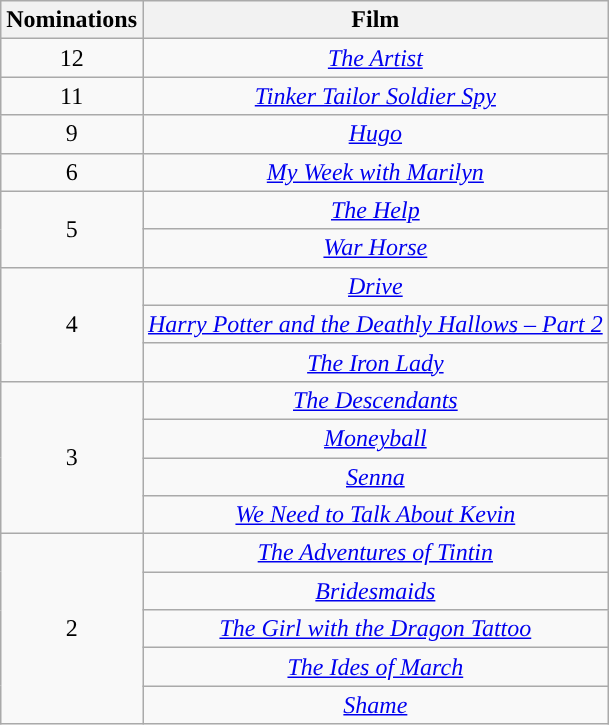<table class="wikitable" style="text-align:center;">
<tr>
<th style="background:">Nominations</th>
<th style="background:">Film</th>
</tr>
<tr>
<td>12</td>
<td><em><a href='#'>The Artist</a></em></td>
</tr>
<tr>
<td>11</td>
<td><em><a href='#'>Tinker Tailor Soldier Spy</a></em></td>
</tr>
<tr>
<td>9</td>
<td><em><a href='#'>Hugo</a></em></td>
</tr>
<tr>
<td>6</td>
<td><em><a href='#'>My Week with Marilyn</a></em></td>
</tr>
<tr>
<td rowspan="2">5</td>
<td><em><a href='#'>The Help</a></em></td>
</tr>
<tr>
<td><em><a href='#'>War Horse</a></em></td>
</tr>
<tr>
<td rowspan="3">4</td>
<td><em><a href='#'>Drive</a></em></td>
</tr>
<tr>
<td><em><a href='#'>Harry Potter and the Deathly Hallows – Part 2</a></em></td>
</tr>
<tr>
<td><em><a href='#'>The Iron Lady</a></em></td>
</tr>
<tr>
<td rowspan="4">3</td>
<td><em><a href='#'>The Descendants</a></em></td>
</tr>
<tr>
<td><em><a href='#'>Moneyball</a></em></td>
</tr>
<tr>
<td><em><a href='#'>Senna</a></em></td>
</tr>
<tr>
<td><em><a href='#'>We Need to Talk About Kevin</a></em></td>
</tr>
<tr>
<td rowspan="5">2</td>
<td><em><a href='#'>The Adventures of Tintin</a></em></td>
</tr>
<tr>
<td><em><a href='#'>Bridesmaids</a></em></td>
</tr>
<tr>
<td><em><a href='#'>The Girl with the Dragon Tattoo</a></em></td>
</tr>
<tr>
<td><em><a href='#'>The Ides of March</a></em></td>
</tr>
<tr>
<td><em><a href='#'>Shame</a></em></td>
</tr>
</table>
